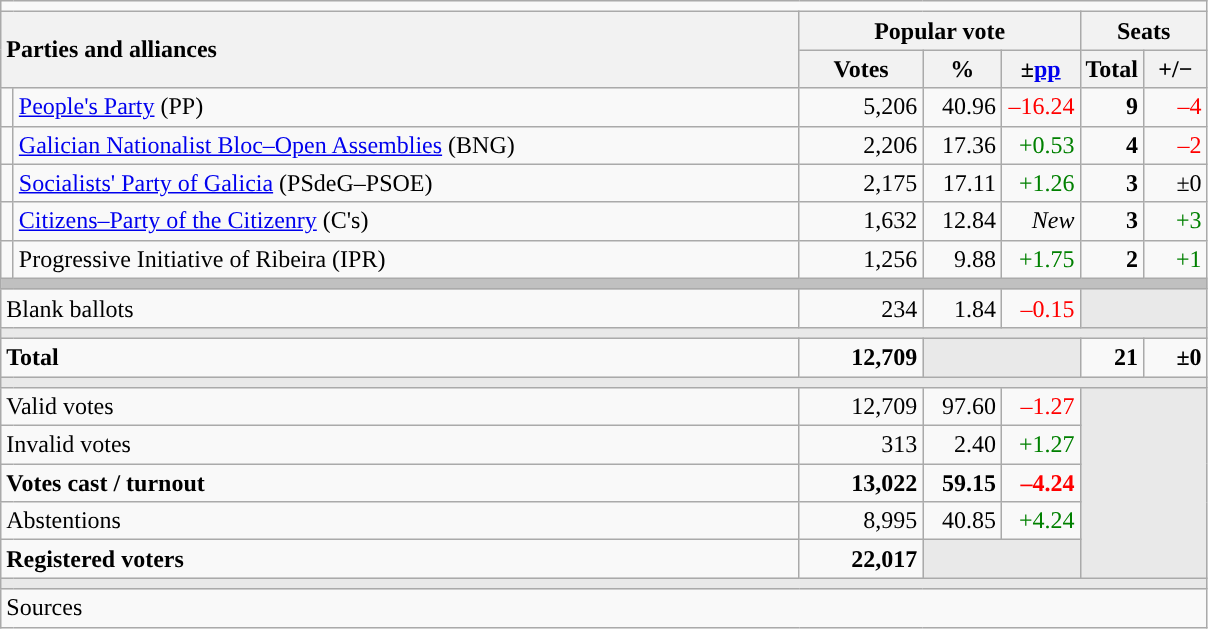<table class="wikitable" style="text-align:right;">
<tr>
<td colspan="7"></td>
</tr>
<tr>
<th style="text-align:left;" rowspan="2" colspan="2" width="525">Parties and alliances</th>
<th colspan="3">Popular vote</th>
<th colspan="2">Seats</th>
</tr>
<tr>
<th width="75">Votes</th>
<th width="45">%</th>
<th width="45">±<a href='#'>pp</a></th>
<th width="35">Total</th>
<th width="35">+/−</th>
</tr>
<tr>
<td width="1" style="color:inherit;background:"></td>
<td align="left"><a href='#'>People's Party</a> (PP)</td>
<td>5,206</td>
<td>40.96</td>
<td style="color:red;">–16.24</td>
<td><strong>9</strong></td>
<td style="color:red;">–4</td>
</tr>
<tr>
<td style="color:inherit;background:"></td>
<td align="left"><a href='#'>Galician Nationalist Bloc–Open Assemblies</a> (BNG)</td>
<td>2,206</td>
<td>17.36</td>
<td style="color:green;">+0.53</td>
<td><strong>4</strong></td>
<td style="color:red;">–2</td>
</tr>
<tr>
<td style="color:inherit;background:"></td>
<td align="left"><a href='#'>Socialists' Party of Galicia</a> (PSdeG–PSOE)</td>
<td>2,175</td>
<td>17.11</td>
<td style="color:green;">+1.26</td>
<td><strong>3</strong></td>
<td>±0</td>
</tr>
<tr>
<td style="color:inherit;background:"></td>
<td align="left"><a href='#'>Citizens–Party of the Citizenry</a> (C's)</td>
<td>1,632</td>
<td>12.84</td>
<td><em>New</em></td>
<td><strong>3</strong></td>
<td style="color:green;">+3</td>
</tr>
<tr>
<td style="color:inherit;background:"></td>
<td align="left">Progressive Initiative of Ribeira (IPR)</td>
<td>1,256</td>
<td>9.88</td>
<td style="color:green;">+1.75</td>
<td><strong>2</strong></td>
<td style="color:green;">+1</td>
</tr>
<tr>
<td colspan="7" bgcolor="#C0C0C0"></td>
</tr>
<tr>
<td align="left" colspan="2">Blank ballots</td>
<td>234</td>
<td>1.84</td>
<td style="color:red;">–0.15</td>
<td bgcolor="#E9E9E9" colspan="2"></td>
</tr>
<tr>
<td colspan="7" bgcolor="#E9E9E9"></td>
</tr>
<tr style="font-weight:bold;">
<td align="left" colspan="2">Total</td>
<td>12,709</td>
<td bgcolor="#E9E9E9" colspan="2"></td>
<td>21</td>
<td>±0</td>
</tr>
<tr>
<td colspan="7" bgcolor="#E9E9E9"></td>
</tr>
<tr>
<td align="left" colspan="2">Valid votes</td>
<td>12,709</td>
<td>97.60</td>
<td style="color:red;">–1.27</td>
<td bgcolor="#E9E9E9" colspan="2" rowspan="5"></td>
</tr>
<tr>
<td align="left" colspan="2">Invalid votes</td>
<td>313</td>
<td>2.40</td>
<td style="color:green;">+1.27</td>
</tr>
<tr style="font-weight:bold;">
<td align="left" colspan="2">Votes cast / turnout</td>
<td>13,022</td>
<td>59.15</td>
<td style="color:red;">–4.24</td>
</tr>
<tr>
<td align="left" colspan="2">Abstentions</td>
<td>8,995</td>
<td>40.85</td>
<td style="color:green;">+4.24</td>
</tr>
<tr style="font-weight:bold;">
<td align="left" colspan="2">Registered voters</td>
<td>22,017</td>
<td bgcolor="#E9E9E9" colspan="2"></td>
</tr>
<tr>
<td colspan="7" bgcolor="#E9E9E9"></td>
</tr>
<tr>
<td align="left" colspan="7">Sources</td>
</tr>
</table>
